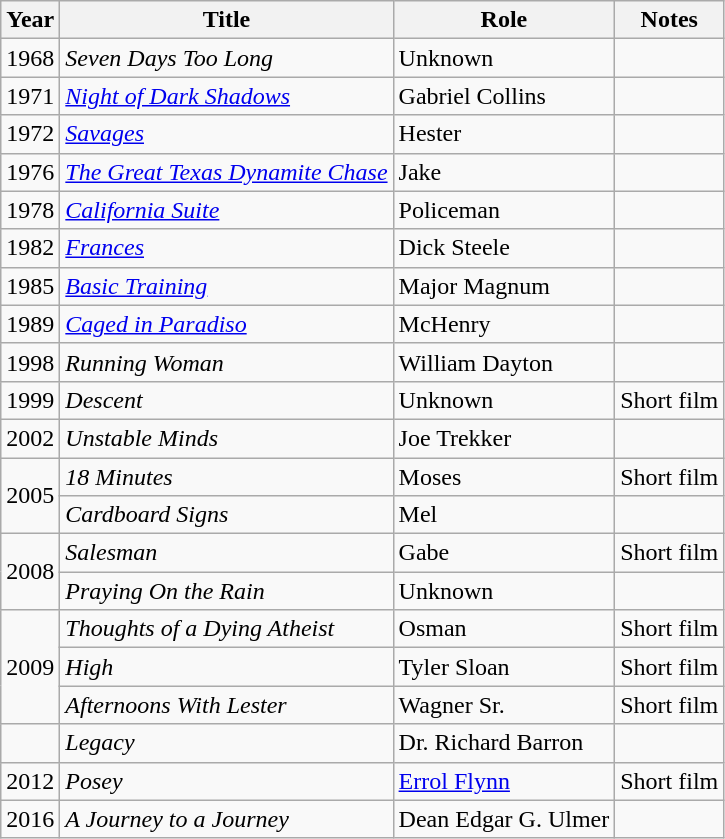<table class="wikitable">
<tr>
<th>Year</th>
<th>Title</th>
<th>Role</th>
<th>Notes</th>
</tr>
<tr>
<td>1968</td>
<td><em>Seven Days Too Long</em></td>
<td>Unknown</td>
<td></td>
</tr>
<tr>
<td>1971</td>
<td><em><a href='#'>Night of Dark Shadows</a></em></td>
<td>Gabriel Collins</td>
<td></td>
</tr>
<tr>
<td>1972</td>
<td><em><a href='#'>Savages</a></em></td>
<td>Hester</td>
<td></td>
</tr>
<tr>
<td>1976</td>
<td><em><a href='#'>The Great Texas Dynamite Chase</a></em></td>
<td>Jake</td>
<td></td>
</tr>
<tr>
<td>1978</td>
<td><em><a href='#'>California Suite</a></em></td>
<td>Policeman</td>
<td></td>
</tr>
<tr>
<td>1982</td>
<td><em><a href='#'>Frances</a></em></td>
<td>Dick Steele</td>
<td></td>
</tr>
<tr>
<td>1985</td>
<td><em><a href='#'>Basic Training</a></em></td>
<td>Major Magnum</td>
<td></td>
</tr>
<tr>
<td>1989</td>
<td><em><a href='#'>Caged in Paradiso</a></em></td>
<td>McHenry</td>
<td></td>
</tr>
<tr>
<td>1998</td>
<td><em>Running Woman</em></td>
<td>William Dayton</td>
<td></td>
</tr>
<tr>
<td>1999</td>
<td><em>Descent</em></td>
<td>Unknown</td>
<td>Short film</td>
</tr>
<tr>
<td>2002</td>
<td><em>Unstable Minds</em></td>
<td>Joe Trekker</td>
<td></td>
</tr>
<tr>
<td rowspan="2">2005</td>
<td><em>18 Minutes</em></td>
<td>Moses</td>
<td>Short film</td>
</tr>
<tr>
<td><em>Cardboard Signs</em></td>
<td>Mel</td>
<td></td>
</tr>
<tr>
<td rowspan=2>2008</td>
<td><em>Salesman</em></td>
<td>Gabe</td>
<td>Short film</td>
</tr>
<tr>
<td><em>Praying On the Rain</em></td>
<td>Unknown</td>
<td></td>
</tr>
<tr>
<td rowspan=3>2009</td>
<td><em>Thoughts of a Dying Atheist</em></td>
<td>Osman</td>
<td>Short film</td>
</tr>
<tr>
<td><em>High</em></td>
<td>Tyler Sloan</td>
<td>Short film</td>
</tr>
<tr>
<td><em>Afternoons With Lester</em></td>
<td>Wagner Sr.</td>
<td>Short film</td>
</tr>
<tr>
<td></td>
<td><em>Legacy</em></td>
<td>Dr. Richard Barron</td>
<td></td>
</tr>
<tr>
<td>2012</td>
<td><em>Posey</em></td>
<td><a href='#'>Errol Flynn</a></td>
<td>Short film</td>
</tr>
<tr>
<td>2016</td>
<td><em>A Journey to a Journey</em></td>
<td>Dean Edgar G. Ulmer</td>
<td></td>
</tr>
</table>
